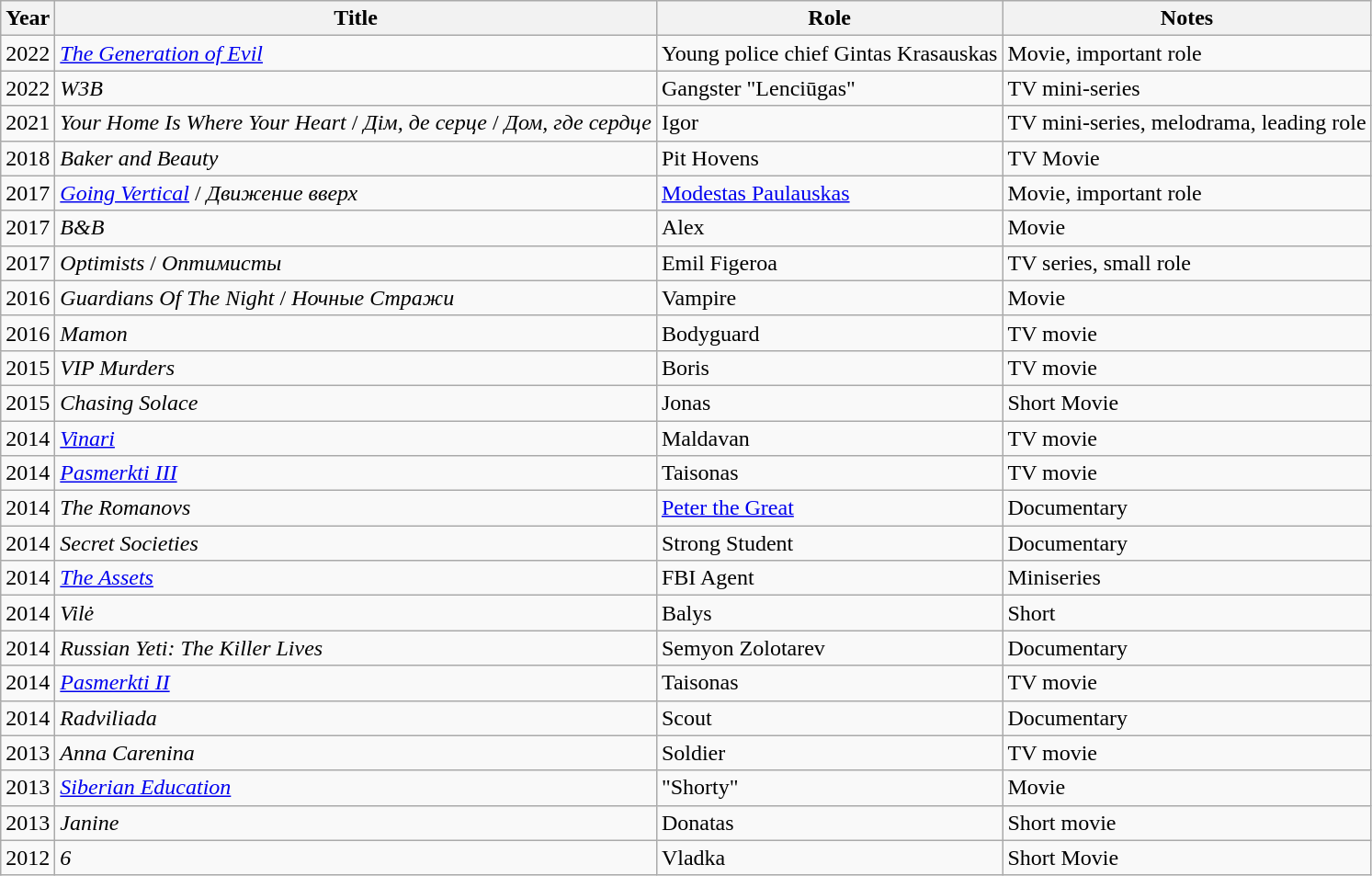<table class="wikitable sortable mw-collapsible">
<tr>
<th>Year</th>
<th>Title</th>
<th>Role</th>
<th>Notes</th>
</tr>
<tr>
<td>2022</td>
<td><em><a href='#'>The Generation of Evil</a></em></td>
<td>Young police chief Gintas Krasauskas</td>
<td>Movie, important role</td>
</tr>
<tr>
<td>2022</td>
<td><em>W3B</em></td>
<td>Gangster "Lenciūgas"</td>
<td>TV mini-series</td>
</tr>
<tr>
<td>2021</td>
<td><em>Your Home Is Where Your Heart</em> / <em>Дiм, де серце</em> / <em>Дом, где сердце</em></td>
<td>Igor</td>
<td>TV mini-series, melodrama, leading role</td>
</tr>
<tr>
<td>2018</td>
<td><em>Baker and Beauty</em></td>
<td>Pit Hovens</td>
<td>TV Movie</td>
</tr>
<tr>
<td>2017</td>
<td><em><a href='#'>Going Vertical</a></em> / <em>Движение вверх</em></td>
<td><a href='#'>Modestas Paulauskas</a></td>
<td>Movie, important role</td>
</tr>
<tr>
<td>2017</td>
<td><em>B&B</em></td>
<td>Alex</td>
<td>Movie</td>
</tr>
<tr>
<td>2017</td>
<td><em>Optimists</em> / <em>Оптимисты</em></td>
<td>Emil Figeroa</td>
<td>TV series, small role</td>
</tr>
<tr>
<td>2016</td>
<td><em>Guardians Of The Night</em> / <em>Ночные Стражи</em></td>
<td>Vampire</td>
<td>Movie</td>
</tr>
<tr>
<td>2016</td>
<td><em>Mamon</em></td>
<td>Bodyguard</td>
<td>TV movie</td>
</tr>
<tr>
<td>2015</td>
<td><em>VIP Murders</em></td>
<td>Boris</td>
<td>TV movie</td>
</tr>
<tr>
<td>2015</td>
<td><em>Chasing Solace</em></td>
<td>Jonas</td>
<td>Short Movie</td>
</tr>
<tr>
<td>2014</td>
<td><em><a href='#'>Vinari</a></em></td>
<td>Maldavan</td>
<td>TV movie</td>
</tr>
<tr>
<td>2014</td>
<td><em><a href='#'>Pasmerkti III</a></em></td>
<td>Taisonas</td>
<td>TV movie</td>
</tr>
<tr>
<td>2014</td>
<td><em>The Romanovs</em></td>
<td><a href='#'>Peter the Great</a></td>
<td>Documentary</td>
</tr>
<tr>
<td>2014</td>
<td><em>Secret Societies</em></td>
<td>Strong Student</td>
<td>Documentary</td>
</tr>
<tr>
<td>2014</td>
<td><em><a href='#'>The Assets</a></em></td>
<td>FBI Agent</td>
<td>Miniseries</td>
</tr>
<tr>
<td>2014</td>
<td><em>Vilė</em></td>
<td>Balys</td>
<td>Short</td>
</tr>
<tr>
<td>2014</td>
<td><em>Russian Yeti: The Killer Lives</em></td>
<td>Semyon Zolotarev</td>
<td>Documentary</td>
</tr>
<tr>
<td>2014</td>
<td><em><a href='#'>Pasmerkti II</a></em></td>
<td>Taisonas</td>
<td>TV movie</td>
</tr>
<tr>
<td>2014</td>
<td><em>Radviliada</em></td>
<td>Scout</td>
<td>Documentary</td>
</tr>
<tr>
<td>2013</td>
<td><em>Anna Carenina</em></td>
<td>Soldier</td>
<td>TV movie</td>
</tr>
<tr>
<td>2013</td>
<td><em><a href='#'>Siberian Education</a></em></td>
<td>"Shorty"</td>
<td>Movie</td>
</tr>
<tr>
<td>2013</td>
<td><em>Janine</em></td>
<td>Donatas</td>
<td>Short movie</td>
</tr>
<tr>
<td>2012</td>
<td><em>6</em></td>
<td>Vladka</td>
<td>Short Movie</td>
</tr>
</table>
